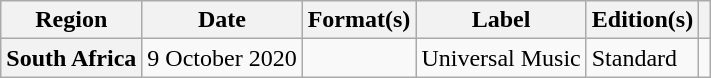<table class="wikitable plainrowheaders">
<tr>
<th scope="col">Region</th>
<th scope="col">Date</th>
<th scope="col">Format(s)</th>
<th scope="col">Label</th>
<th scope="col">Edition(s)</th>
<th scope="col"></th>
</tr>
<tr>
<th scope="row">South Africa</th>
<td>9 October 2020</td>
<td></td>
<td>Universal Music</td>
<td>Standard</td>
<td style="text-align:center;"></td>
</tr>
</table>
